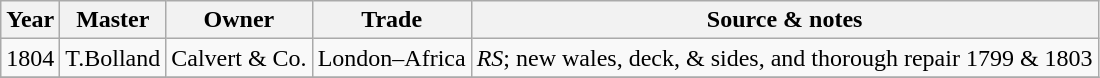<table class=" wikitable">
<tr>
<th>Year</th>
<th>Master</th>
<th>Owner</th>
<th>Trade</th>
<th>Source & notes</th>
</tr>
<tr>
<td>1804</td>
<td>T.Bolland</td>
<td>Calvert & Co.</td>
<td>London–Africa</td>
<td><em>RS</em>; new wales, deck, & sides, and thorough repair 1799 & 1803</td>
</tr>
<tr>
</tr>
</table>
